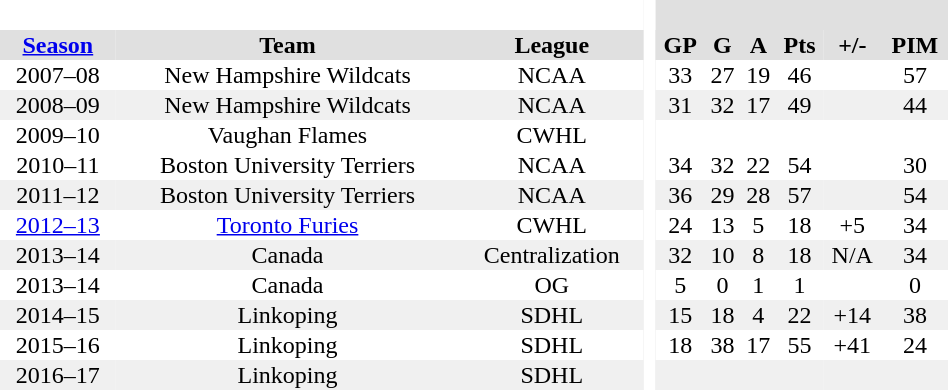<table BORDER="0" CELLPADDING="1" CELLSPACING="0" width="50%" style="text-align:center">
<tr bgcolor="#e0e0e0">
<th colspan="3" bgcolor="#ffffff"> </th>
<th rowspan="99" bgcolor="#ffffff"> </th>
<th colspan="6"></th>
</tr>
<tr bgcolor="#e0e0e0">
<th><a href='#'>Season</a></th>
<th>Team</th>
<th>League</th>
<th>GP</th>
<th>G</th>
<th>A</th>
<th>Pts</th>
<th>+/-</th>
<th>PIM</th>
</tr>
<tr>
<td>2007–08</td>
<td>New Hampshire Wildcats</td>
<td>NCAA</td>
<td>33</td>
<td>27</td>
<td>19</td>
<td>46</td>
<td></td>
<td>57</td>
</tr>
<tr bgcolor="#f0f0f0">
<td>2008–09</td>
<td>New Hampshire Wildcats</td>
<td>NCAA</td>
<td>31</td>
<td>32</td>
<td>17</td>
<td>49</td>
<td></td>
<td>44</td>
</tr>
<tr>
<td>2009–10</td>
<td>Vaughan Flames</td>
<td>CWHL</td>
<td></td>
<td></td>
<td></td>
<td></td>
<td></td>
<td></td>
</tr>
<tr>
<td>2010–11</td>
<td>Boston University Terriers</td>
<td>NCAA</td>
<td>34</td>
<td>32</td>
<td>22</td>
<td>54</td>
<td></td>
<td>30</td>
</tr>
<tr bgcolor="#f0f0f0">
<td>2011–12</td>
<td>Boston University Terriers</td>
<td>NCAA</td>
<td>36</td>
<td>29</td>
<td>28</td>
<td>57</td>
<td></td>
<td>54</td>
</tr>
<tr>
<td><a href='#'>2012–13</a></td>
<td><a href='#'>Toronto Furies</a></td>
<td>CWHL</td>
<td>24</td>
<td>13</td>
<td>5</td>
<td>18</td>
<td>+5</td>
<td>34</td>
</tr>
<tr bgcolor="#f0f0f0">
<td>2013–14</td>
<td>Canada</td>
<td>Centralization</td>
<td>32</td>
<td>10</td>
<td>8</td>
<td>18</td>
<td>N/A</td>
<td>34</td>
</tr>
<tr>
<td>2013–14</td>
<td>Canada</td>
<td>OG</td>
<td>5</td>
<td>0</td>
<td>1</td>
<td>1</td>
<td></td>
<td>0</td>
</tr>
<tr bgcolor="#f0f0f0">
<td>2014–15</td>
<td>Linkoping</td>
<td>SDHL</td>
<td>15</td>
<td>18</td>
<td>4</td>
<td>22</td>
<td>+14</td>
<td>38</td>
</tr>
<tr>
<td>2015–16</td>
<td>Linkoping</td>
<td>SDHL</td>
<td>18</td>
<td>38</td>
<td>17</td>
<td>55</td>
<td>+41</td>
<td>24</td>
</tr>
<tr bgcolor="#f0f0f0">
<td>2016–17</td>
<td>Linkoping</td>
<td>SDHL</td>
<td></td>
<td></td>
<td></td>
<td></td>
<td></td>
<td></td>
</tr>
</table>
